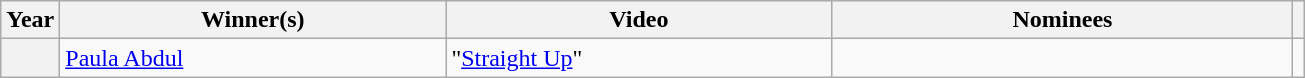<table class="wikitable sortable">
<tr>
<th scope="col">Year</th>
<th scope="col" style="width:250px;">Winner(s)</th>
<th scope="col" style="width:250px;">Video</th>
<th scope="col" style="width:300px;">Nominees</th>
<th scope="col" class="unsortable"></th>
</tr>
<tr>
<th scope="row"></th>
<td><a href='#'>Paula Abdul</a></td>
<td>"<a href='#'>Straight Up</a>"</td>
<td></td>
<td align="center"></td>
</tr>
</table>
